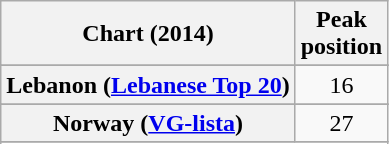<table class="wikitable sortable plainrowheaders" style="text-align:center;">
<tr>
<th>Chart (2014)</th>
<th>Peak<br>position</th>
</tr>
<tr>
</tr>
<tr>
</tr>
<tr>
</tr>
<tr>
</tr>
<tr>
</tr>
<tr>
</tr>
<tr>
</tr>
<tr>
<th scope="row">Lebanon (<a href='#'>Lebanese Top 20</a>)</th>
<td>16</td>
</tr>
<tr>
</tr>
<tr>
<th scope="row">Norway (<a href='#'>VG-lista</a>)</th>
<td style="text-align:center;">27</td>
</tr>
<tr>
</tr>
<tr>
</tr>
<tr>
</tr>
<tr>
</tr>
<tr>
</tr>
<tr>
</tr>
</table>
